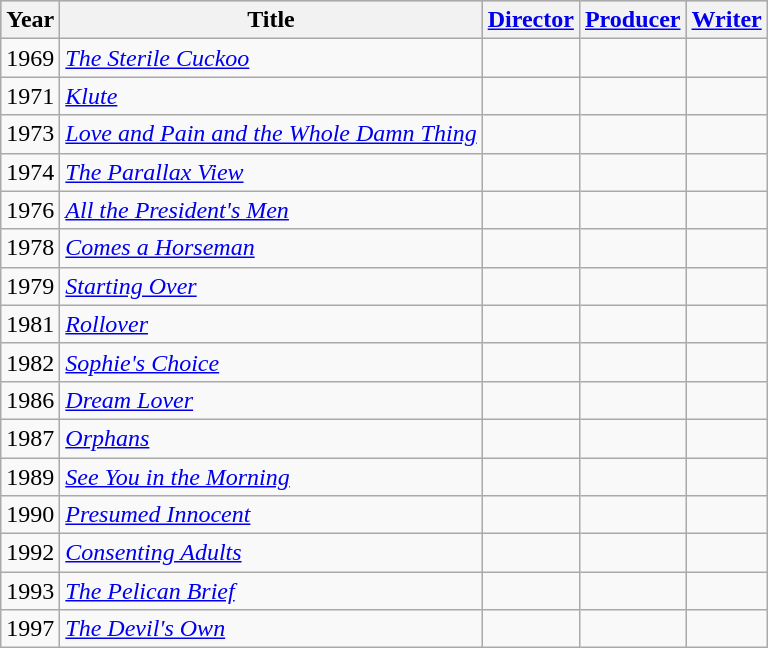<table class="wikitable sortable">
<tr style="background:#b0c4de; text-align:center;">
<th>Year</th>
<th>Title</th>
<th><a href='#'>Director</a></th>
<th><a href='#'>Producer</a></th>
<th><a href='#'>Writer</a></th>
</tr>
<tr>
<td>1969</td>
<td><em><a href='#'>The Sterile Cuckoo</a></em></td>
<td></td>
<td></td>
<td></td>
</tr>
<tr>
<td>1971</td>
<td><em><a href='#'>Klute</a></em></td>
<td></td>
<td></td>
<td></td>
</tr>
<tr>
<td>1973</td>
<td><em><a href='#'>Love and Pain and the Whole Damn Thing</a></em></td>
<td></td>
<td></td>
<td></td>
</tr>
<tr>
<td>1974</td>
<td><em><a href='#'>The Parallax View</a></em></td>
<td></td>
<td></td>
<td></td>
</tr>
<tr>
<td>1976</td>
<td><em><a href='#'>All the President's Men</a></em></td>
<td></td>
<td></td>
<td></td>
</tr>
<tr>
<td>1978</td>
<td><em><a href='#'>Comes a Horseman</a></em></td>
<td></td>
<td></td>
<td></td>
</tr>
<tr>
<td>1979</td>
<td><em><a href='#'>Starting Over</a></em></td>
<td></td>
<td></td>
<td></td>
</tr>
<tr>
<td>1981</td>
<td><em><a href='#'>Rollover</a></em></td>
<td></td>
<td></td>
<td></td>
</tr>
<tr>
<td>1982</td>
<td><em><a href='#'>Sophie's Choice</a></em></td>
<td></td>
<td></td>
<td></td>
</tr>
<tr>
<td>1986</td>
<td><em><a href='#'>Dream Lover</a></em></td>
<td></td>
<td></td>
<td></td>
</tr>
<tr>
<td>1987</td>
<td><em><a href='#'>Orphans</a></em></td>
<td></td>
<td></td>
<td></td>
</tr>
<tr>
<td>1989</td>
<td><em><a href='#'>See You in the Morning</a></em></td>
<td></td>
<td></td>
<td></td>
</tr>
<tr>
<td>1990</td>
<td><em><a href='#'>Presumed Innocent</a></em></td>
<td></td>
<td></td>
<td></td>
</tr>
<tr>
<td>1992</td>
<td><em><a href='#'>Consenting Adults</a></em></td>
<td></td>
<td></td>
<td></td>
</tr>
<tr>
<td>1993</td>
<td><em><a href='#'>The Pelican Brief</a></em></td>
<td></td>
<td></td>
<td></td>
</tr>
<tr>
<td>1997</td>
<td><em><a href='#'>The Devil's Own</a></em></td>
<td></td>
<td></td>
<td></td>
</tr>
</table>
